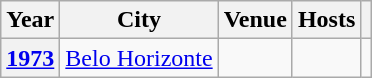<table class="wikitable plainrowheaders">
<tr>
<th>Year</th>
<th>City</th>
<th>Venue</th>
<th>Hosts</th>
<th></th>
</tr>
<tr>
<th scope="row"><a href='#'>1973</a></th>
<td><a href='#'>Belo Horizonte</a></td>
<td></td>
<td></td>
<td></td>
</tr>
</table>
